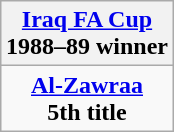<table class="wikitable" style="text-align: center; margin: 0 auto;">
<tr>
<th><a href='#'>Iraq FA Cup</a><br>1988–89 winner</th>
</tr>
<tr>
<td><strong><a href='#'>Al-Zawraa</a></strong><br><strong>5th title</strong></td>
</tr>
</table>
